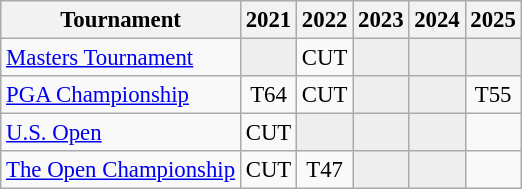<table class="wikitable" style="font-size:95%;text-align:center;">
<tr>
<th>Tournament</th>
<th>2021</th>
<th>2022</th>
<th>2023</th>
<th>2024</th>
<th>2025</th>
</tr>
<tr>
<td align=left><a href='#'>Masters Tournament</a></td>
<td style="background:#eeeeee;"></td>
<td>CUT</td>
<td style="background:#eeeeee;"></td>
<td style="background:#eeeeee;"></td>
<td style="background:#eeeeee;"></td>
</tr>
<tr>
<td align=left><a href='#'>PGA Championship</a></td>
<td>T64</td>
<td>CUT</td>
<td style="background:#eeeeee;"></td>
<td style="background:#eeeeee;"></td>
<td>T55</td>
</tr>
<tr>
<td align=left><a href='#'>U.S. Open</a></td>
<td>CUT</td>
<td style="background:#eeeeee;"></td>
<td style="background:#eeeeee;"></td>
<td style="background:#eeeeee;"></td>
<td></td>
</tr>
<tr>
<td align=left><a href='#'>The Open Championship</a></td>
<td>CUT</td>
<td>T47</td>
<td style="background:#eeeeee;"></td>
<td style="background:#eeeeee;"></td>
<td></td>
</tr>
</table>
